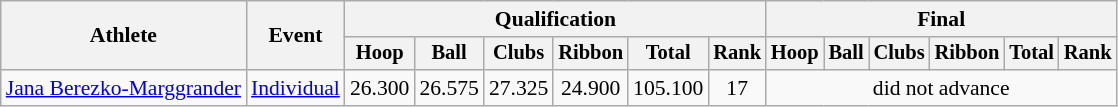<table class=wikitable style="font-size:90%">
<tr>
<th rowspan=2>Athlete</th>
<th rowspan=2>Event</th>
<th colspan=6>Qualification</th>
<th colspan=6>Final</th>
</tr>
<tr style="font-size:95%">
<th>Hoop</th>
<th>Ball</th>
<th>Clubs</th>
<th>Ribbon</th>
<th>Total</th>
<th>Rank</th>
<th>Hoop</th>
<th>Ball</th>
<th>Clubs</th>
<th>Ribbon</th>
<th>Total</th>
<th>Rank</th>
</tr>
<tr align=center>
<td align=left><a href='#'>Jana Berezko-Marggrander</a></td>
<td align=left><a href='#'>Individual</a></td>
<td>26.300</td>
<td>26.575</td>
<td>27.325</td>
<td>24.900</td>
<td>105.100</td>
<td>17</td>
<td colspan=6>did not advance</td>
</tr>
</table>
